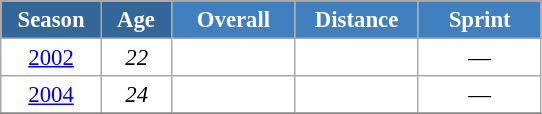<table class="wikitable" style="font-size:95%; text-align:center; border:grey solid 1px; border-collapse:collapse; background:#ffffff;">
<tr>
<th style="background-color:#369; color:white; width:60px;" rowspan="2"> Season </th>
<th style="background-color:#369; color:white; width:40px;" rowspan="2"> Age </th>
</tr>
<tr>
<th style="background-color:#4180be; color:white; width:75px;">Overall</th>
<th style="background-color:#4180be; color:white; width:75px;">Distance</th>
<th style="background-color:#4180be; color:white; width:75px;">Sprint</th>
</tr>
<tr>
<td><a href='#'>2002</a></td>
<td><em>22</em></td>
<td></td>
<td></td>
<td>—</td>
</tr>
<tr>
<td><a href='#'>2004</a></td>
<td><em>24</em></td>
<td></td>
<td></td>
<td>—</td>
</tr>
<tr>
</tr>
</table>
